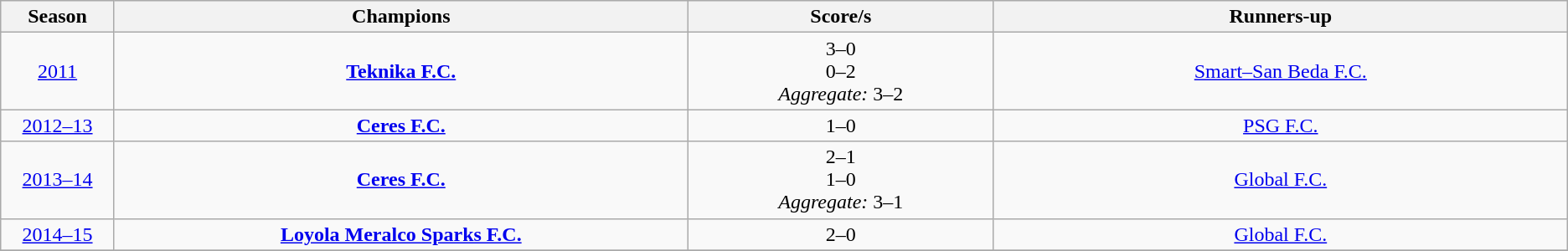<table class=wikitable style="text-align:center;" cellpadding=3 cellspacing=0>
<tr bgcolor=#efefef>
<th width=2%>Season</th>
<th width=15%>Champions</th>
<th width=8%>Score/s</th>
<th width=15%>Runners-up</th>
</tr>
<tr>
<td><a href='#'>2011</a></td>
<td><strong><a href='#'>Teknika F.C.</a></strong></td>
<td>3–0<br>0–2<br><em>Aggregate:</em> 3–2</td>
<td><a href='#'>Smart–San Beda F.C.</a></td>
</tr>
<tr>
<td><a href='#'>2012–13</a></td>
<td><strong><a href='#'>Ceres F.C.</a></strong></td>
<td>1–0<br></td>
<td><a href='#'>PSG F.C.</a></td>
</tr>
<tr>
<td><a href='#'>2013–14</a></td>
<td><strong><a href='#'>Ceres F.C.</a></strong></td>
<td>2–1<br>1–0<br><em>Aggregate:</em> 3–1</td>
<td><a href='#'>Global F.C.</a></td>
</tr>
<tr>
<td><a href='#'>2014–15</a></td>
<td><strong><a href='#'>Loyola Meralco Sparks F.C.</a></strong></td>
<td>2–0<br></td>
<td><a href='#'>Global F.C.</a></td>
</tr>
<tr>
</tr>
</table>
